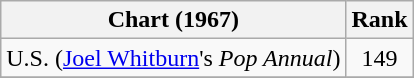<table class="wikitable sortable">
<tr>
<th align="left">Chart (1967)</th>
<th style="text-align:center;">Rank</th>
</tr>
<tr>
<td>U.S. (<a href='#'>Joel Whitburn</a>'s <em>Pop Annual</em>) </td>
<td style="text-align:center;">149</td>
</tr>
<tr>
</tr>
</table>
